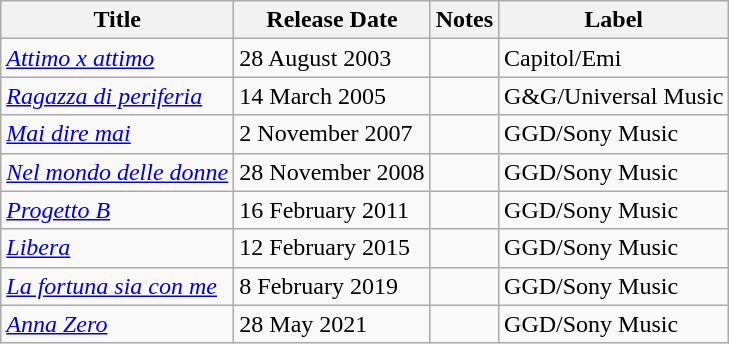<table class="wikitable">
<tr>
<th>Title</th>
<th>Release Date</th>
<th>Notes</th>
<th>Label</th>
</tr>
<tr>
<td><em><a href='#'>Attimo x attimo</a></em></td>
<td>28 August 2003</td>
<td></td>
<td>Capitol/Emi</td>
</tr>
<tr>
<td><em><a href='#'>Ragazza di periferia</a></em></td>
<td>14 March 2005</td>
<td></td>
<td>G&G/Universal Music</td>
</tr>
<tr>
<td><em><a href='#'>Mai dire mai</a></em></td>
<td>2 November 2007</td>
<td></td>
<td>GGD/Sony Music</td>
</tr>
<tr>
<td><em><a href='#'>Nel mondo delle donne</a></em></td>
<td>28 November 2008</td>
<td></td>
<td>GGD/Sony Music</td>
</tr>
<tr>
<td><em><a href='#'>Progetto B</a></em></td>
<td>16 February 2011</td>
<td></td>
<td>GGD/Sony Music</td>
</tr>
<tr>
<td><em><a href='#'>Libera</a></em></td>
<td>12 February 2015</td>
<td></td>
<td>GGD/Sony Music</td>
</tr>
<tr>
<td><em><a href='#'>La fortuna sia con me</a></em></td>
<td>8 February 2019</td>
<td></td>
<td>GGD/Sony Music</td>
</tr>
<tr>
<td><em><a href='#'>Anna Zero</a></em></td>
<td>28 May 2021</td>
<td></td>
<td>GGD/Sony Music</td>
</tr>
</table>
